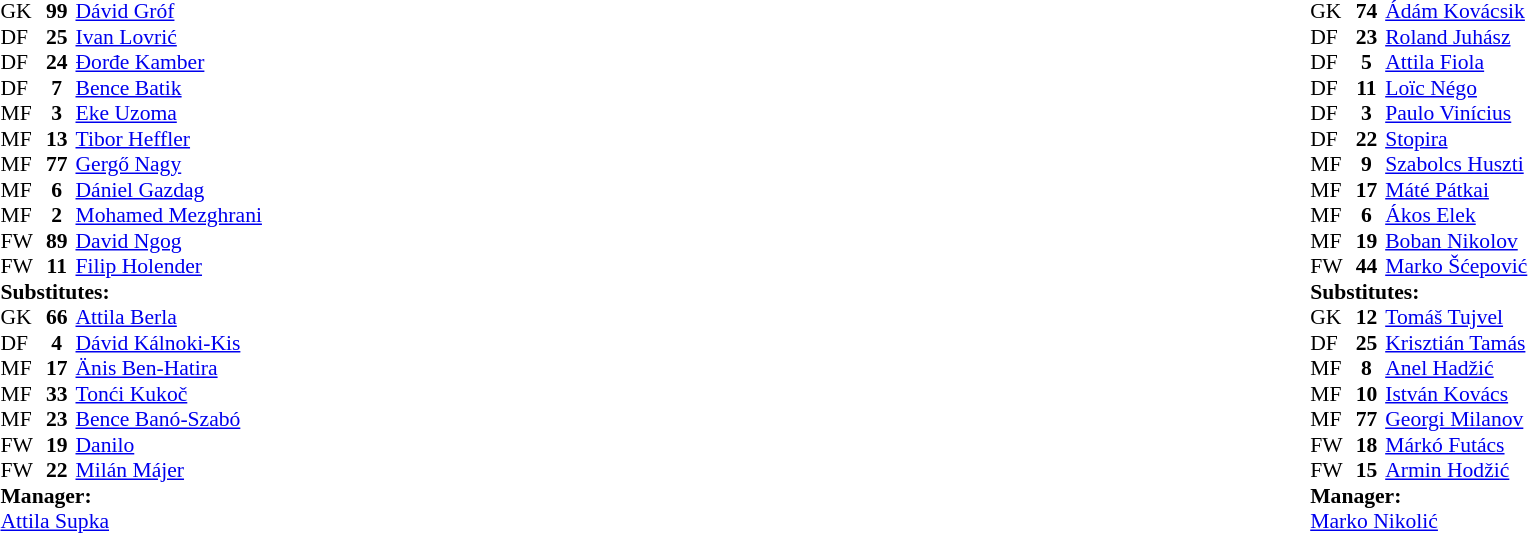<table width="100%">
<tr>
<td valign="top" width="50%"><br><table style="font-size: 90%" cellspacing="0" cellpadding="0">
<tr>
<td colspan="4"></td>
</tr>
<tr>
<th width=25></th>
<th width=25></th>
</tr>
<tr>
<td>GK</td>
<td align="center"><strong>99</strong></td>
<td> <a href='#'>Dávid Gróf</a> </td>
</tr>
<tr>
<td>DF</td>
<td align="center"><strong>25</strong></td>
<td> <a href='#'>Ivan Lovrić</a> </td>
</tr>
<tr>
<td>DF</td>
<td align="center"><strong>24</strong></td>
<td> <a href='#'>Đorđe Kamber</a></td>
</tr>
<tr>
<td>DF</td>
<td align="center"><strong>7</strong></td>
<td> <a href='#'>Bence Batik</a> </td>
</tr>
<tr>
<td>MF</td>
<td align="center"><strong>3</strong></td>
<td> <a href='#'>Eke Uzoma</a> </td>
</tr>
<tr>
<td>MF</td>
<td align="center"><strong>13</strong></td>
<td> <a href='#'>Tibor Heffler</a></td>
</tr>
<tr>
<td>MF</td>
<td align="center"><strong>77</strong></td>
<td> <a href='#'>Gergő Nagy</a> </td>
</tr>
<tr>
<td>MF</td>
<td align="center"><strong>6</strong></td>
<td> <a href='#'>Dániel Gazdag</a> </td>
</tr>
<tr>
<td>MF</td>
<td align="center"><strong>2</strong></td>
<td> <a href='#'>Mohamed Mezghrani</a></td>
</tr>
<tr>
<td>FW</td>
<td align="center"><strong>89</strong></td>
<td> <a href='#'>David Ngog</a> </td>
</tr>
<tr>
<td>FW</td>
<td align="center"><strong>11</strong></td>
<td> <a href='#'>Filip Holender</a></td>
</tr>
<tr>
<td colspan=3><strong>Substitutes:</strong></td>
</tr>
<tr>
<td>GK</td>
<td align="center"><strong>66</strong></td>
<td> <a href='#'>Attila Berla</a></td>
</tr>
<tr>
<td>DF</td>
<td align="center"><strong>4</strong></td>
<td> <a href='#'>Dávid Kálnoki-Kis</a></td>
</tr>
<tr>
<td>MF</td>
<td align="center"><strong>17</strong></td>
<td> <a href='#'>Änis Ben-Hatira</a> </td>
</tr>
<tr>
<td>MF</td>
<td align="center"><strong>33</strong></td>
<td> <a href='#'>Tonći Kukoč</a>  </td>
</tr>
<tr>
<td>MF</td>
<td align="center"><strong>23</strong></td>
<td> <a href='#'>Bence Banó-Szabó</a></td>
</tr>
<tr>
<td>FW</td>
<td align="center"><strong>19</strong></td>
<td> <a href='#'>Danilo</a> </td>
</tr>
<tr>
<td>FW</td>
<td align="center"><strong>22</strong></td>
<td> <a href='#'>Milán Májer</a></td>
</tr>
<tr>
<td colspan=3><strong>Manager:</strong></td>
</tr>
<tr>
<td colspan=4> <a href='#'>Attila Supka</a></td>
</tr>
</table>
</td>
<td></td>
<td valign="top" width="50%"><br><table style="font-size: 90%" cellspacing="0" cellpadding="0" align=center>
<tr>
<td colspan="4"></td>
</tr>
<tr>
<th width=25></th>
<th width=25></th>
</tr>
<tr>
<td>GK</td>
<td align="center"><strong>74</strong></td>
<td> <a href='#'>Ádám Kovácsik</a></td>
</tr>
<tr>
<td>DF</td>
<td align="center"><strong>23</strong></td>
<td> <a href='#'>Roland Juhász</a></td>
</tr>
<tr>
<td>DF</td>
<td align="center"><strong>5</strong></td>
<td> <a href='#'>Attila Fiola</a> </td>
</tr>
<tr>
<td>DF</td>
<td align="center"><strong>11</strong></td>
<td> <a href='#'>Loïc Négo</a></td>
</tr>
<tr>
<td>DF</td>
<td align="center"><strong>3</strong></td>
<td> <a href='#'>Paulo Vinícius</a> </td>
</tr>
<tr>
<td>DF</td>
<td align="center"><strong>22</strong></td>
<td> <a href='#'>Stopira</a> </td>
</tr>
<tr>
<td>MF</td>
<td align="center"><strong>9</strong></td>
<td> <a href='#'>Szabolcs Huszti</a></td>
</tr>
<tr>
<td>MF</td>
<td align="center"><strong>17</strong></td>
<td> <a href='#'>Máté Pátkai</a> </td>
</tr>
<tr>
<td>MF</td>
<td align="center"><strong>6</strong></td>
<td> <a href='#'>Ákos Elek</a>  </td>
</tr>
<tr>
<td>MF</td>
<td align="center"><strong>19</strong></td>
<td> <a href='#'>Boban Nikolov</a> </td>
</tr>
<tr>
<td>FW</td>
<td align="center"><strong>44</strong></td>
<td> <a href='#'>Marko Šćepović</a> </td>
</tr>
<tr>
<td colspan=3><strong>Substitutes:</strong></td>
</tr>
<tr>
<td>GK</td>
<td align="center"><strong>12</strong></td>
<td> <a href='#'>Tomáš Tujvel</a></td>
</tr>
<tr>
<td>DF</td>
<td align="center"><strong>25</strong></td>
<td> <a href='#'>Krisztián Tamás</a></td>
</tr>
<tr>
<td>MF</td>
<td align="center"><strong>8</strong></td>
<td> <a href='#'>Anel Hadžić</a>  </td>
</tr>
<tr>
<td>MF</td>
<td align="center"><strong>10</strong></td>
<td> <a href='#'>István Kovács</a>  </td>
</tr>
<tr>
<td>MF</td>
<td align="center"><strong>77</strong></td>
<td> <a href='#'>Georgi Milanov</a></td>
</tr>
<tr>
<td>FW</td>
<td align="center"><strong>18</strong></td>
<td> <a href='#'>Márkó Futács</a> </td>
</tr>
<tr>
<td>FW</td>
<td align="center"><strong>15</strong></td>
<td> <a href='#'>Armin Hodžić</a></td>
</tr>
<tr>
<td colspan=3><strong>Manager:</strong></td>
</tr>
<tr>
<td colspan=4> <a href='#'>Marko Nikolić</a></td>
</tr>
<tr>
</tr>
</table>
</td>
</tr>
</table>
